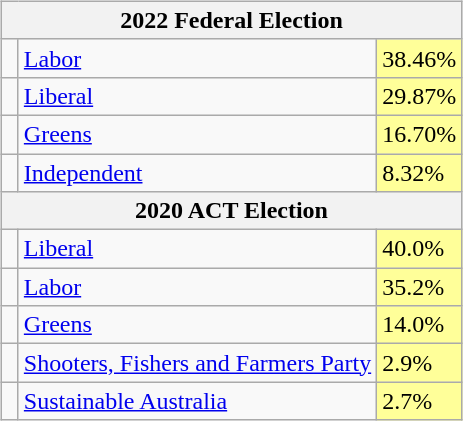<table style="float:right; margin:0 0 0.5em 1em;">
<tr>
<td><br><table class="wikitable">
<tr>
<th colspan = 3>2022 Federal Election</th>
</tr>
<tr>
<td> </td>
<td><a href='#'>Labor</a></td>
<td style="background:#ff9;">38.46%</td>
</tr>
<tr>
<td> </td>
<td><a href='#'>Liberal</a></td>
<td style="background:#ff9;">29.87%</td>
</tr>
<tr>
<td> </td>
<td><a href='#'>Greens</a></td>
<td style="background:#ff9;">16.70%</td>
</tr>
<tr>
<td> </td>
<td><a href='#'>Independent</a></td>
<td style="background:#ff9;">8.32%</td>
</tr>
<tr>
<th colspan = 3>2020 ACT Election</th>
</tr>
<tr>
<td> </td>
<td><a href='#'>Liberal</a></td>
<td style="background:#ff9;">40.0%</td>
</tr>
<tr>
<td> </td>
<td><a href='#'>Labor</a></td>
<td style="background:#ff9;">35.2%</td>
</tr>
<tr>
<td> </td>
<td><a href='#'>Greens</a></td>
<td style="background:#ff9;">14.0%</td>
</tr>
<tr>
<td> </td>
<td><a href='#'>Shooters, Fishers and Farmers Party</a></td>
<td style="background:#ff9;">2.9%</td>
</tr>
<tr>
<td></td>
<td><a href='#'>Sustainable Australia</a></td>
<td style="background:#ff9;">2.7%</td>
</tr>
</table>
</td>
</tr>
</table>
